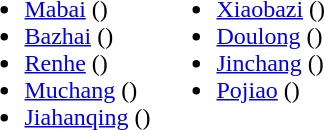<table>
<tr>
<td valign="top"><br><ul><li><a href='#'>Mabai</a> ()</li><li><a href='#'>Bazhai</a> ()</li><li><a href='#'>Renhe</a> ()</li><li><a href='#'>Muchang</a> ()</li><li><a href='#'>Jiahanqing</a> ()</li></ul></td>
<td valign="top"><br><ul><li><a href='#'>Xiaobazi</a> ()</li><li><a href='#'>Doulong</a> ()</li><li><a href='#'>Jinchang</a> ()</li><li><a href='#'>Pojiao</a> ()</li></ul></td>
</tr>
</table>
